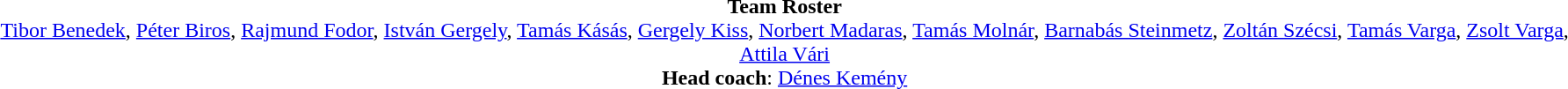<table width=95%>
<tr align=center>
<td></td>
<td><strong>Team Roster</strong> <br><a href='#'>Tibor Benedek</a>, <a href='#'>Péter Biros</a>, <a href='#'>Rajmund Fodor</a>, <a href='#'>István Gergely</a>, <a href='#'>Tamás Kásás</a>, <a href='#'>Gergely Kiss</a>, <a href='#'>Norbert Madaras</a>, <a href='#'>Tamás Molnár</a>, <a href='#'>Barnabás Steinmetz</a>, <a href='#'>Zoltán Szécsi</a>, <a href='#'>Tamás Varga</a>, <a href='#'>Zsolt Varga</a>, <a href='#'>Attila Vári</a><br> <strong>Head coach</strong>: <a href='#'>Dénes Kemény</a></td>
</tr>
</table>
